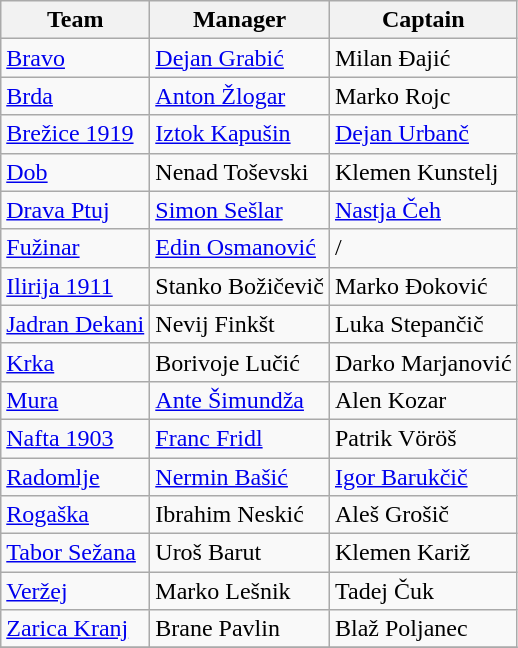<table class="wikitable sortable">
<tr>
<th>Team</th>
<th>Manager</th>
<th>Captain</th>
</tr>
<tr>
<td><a href='#'>Bravo</a></td>
<td><a href='#'>Dejan Grabić</a></td>
<td>Milan Đajić</td>
</tr>
<tr>
<td><a href='#'>Brda</a></td>
<td><a href='#'>Anton Žlogar</a></td>
<td>Marko Rojc</td>
</tr>
<tr>
<td><a href='#'>Brežice 1919</a></td>
<td><a href='#'>Iztok Kapušin</a></td>
<td><a href='#'>Dejan Urbanč</a></td>
</tr>
<tr>
<td><a href='#'>Dob</a></td>
<td>Nenad Toševski</td>
<td>Klemen Kunstelj</td>
</tr>
<tr>
<td><a href='#'>Drava Ptuj</a></td>
<td><a href='#'>Simon Sešlar</a></td>
<td><a href='#'>Nastja Čeh</a></td>
</tr>
<tr>
<td><a href='#'>Fužinar</a></td>
<td><a href='#'>Edin Osmanović</a></td>
<td>/</td>
</tr>
<tr>
<td><a href='#'>Ilirija 1911</a></td>
<td>Stanko Božičevič</td>
<td>Marko Đoković</td>
</tr>
<tr>
<td><a href='#'>Jadran Dekani</a></td>
<td>Nevij Finkšt</td>
<td>Luka Stepančič</td>
</tr>
<tr>
<td><a href='#'>Krka</a></td>
<td>Borivoje Lučić</td>
<td>Darko Marjanović</td>
</tr>
<tr>
<td><a href='#'>Mura</a></td>
<td><a href='#'>Ante Šimundža</a></td>
<td>Alen Kozar</td>
</tr>
<tr>
<td><a href='#'>Nafta 1903</a></td>
<td><a href='#'>Franc Fridl</a></td>
<td>Patrik Vöröš</td>
</tr>
<tr>
<td><a href='#'>Radomlje</a></td>
<td><a href='#'>Nermin Bašić</a></td>
<td><a href='#'>Igor Barukčič</a></td>
</tr>
<tr>
<td><a href='#'>Rogaška</a></td>
<td>Ibrahim Neskić</td>
<td>Aleš Grošič</td>
</tr>
<tr>
<td><a href='#'>Tabor Sežana</a></td>
<td>Uroš Barut</td>
<td>Klemen Kariž</td>
</tr>
<tr>
<td><a href='#'>Veržej</a></td>
<td>Marko Lešnik</td>
<td>Tadej Čuk</td>
</tr>
<tr>
<td><a href='#'>Zarica Kranj</a></td>
<td>Brane Pavlin</td>
<td>Blaž Poljanec</td>
</tr>
<tr>
</tr>
</table>
